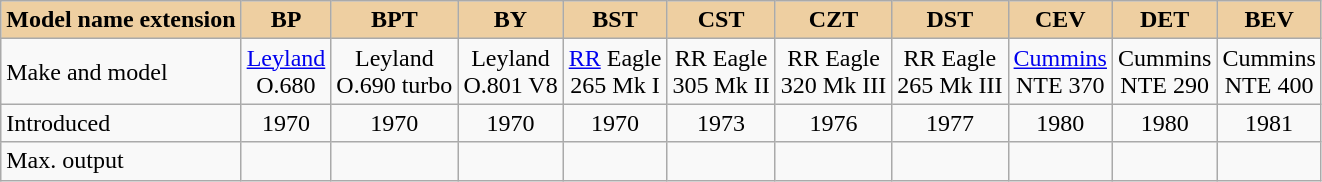<table class="wikitable">
<tr>
<th align="center" style="background:#EECFA1">Model name extension</th>
<th style="background:#EECFA1">BP</th>
<th style="background:#EECFA1">BPT</th>
<th style="background:#EECFA1">BY</th>
<th style="background:#EECFA1">BST</th>
<th style="background:#EECFA1">CST</th>
<th style="background:#EECFA1">CZT</th>
<th style="background:#EECFA1">DST</th>
<th style="background:#EECFA1">CEV</th>
<th style="background:#EECFA1">DET</th>
<th style="background:#EECFA1">BEV</th>
</tr>
<tr>
<td align="left">Make and model</td>
<td align="center"><a href='#'>Leyland</a><br>O.680</td>
<td align="center">Leyland<br>O.690 turbo</td>
<td align="center">Leyland<br>O.801 V8</td>
<td align="center"><a href='#'>RR</a> Eagle<br>265 Mk I</td>
<td align="center">RR Eagle<br>305 Mk II</td>
<td align="center">RR Eagle<br>320 Mk III</td>
<td align="center">RR Eagle<br>265 Mk III</td>
<td align="center"><a href='#'>Cummins</a><br>NTE 370</td>
<td align="center">Cummins<br>NTE 290</td>
<td align="center">Cummins<br>NTE 400</td>
</tr>
<tr>
<td align="left">Introduced</td>
<td align="center">1970</td>
<td align="center">1970</td>
<td align="center">1970</td>
<td align="center">1970</td>
<td align="center">1973</td>
<td align="center">1976</td>
<td align="center">1977</td>
<td align="center">1980</td>
<td align="center">1980</td>
<td align="center">1981</td>
</tr>
<tr>
<td align="left">Max. output</td>
<td align="center"></td>
<td align="center"></td>
<td align="center"></td>
<td align="center"></td>
<td align="center"></td>
<td align="center"></td>
<td align="center"></td>
<td align="center"></td>
<td align="center"></td>
<td align="center"></td>
</tr>
</table>
